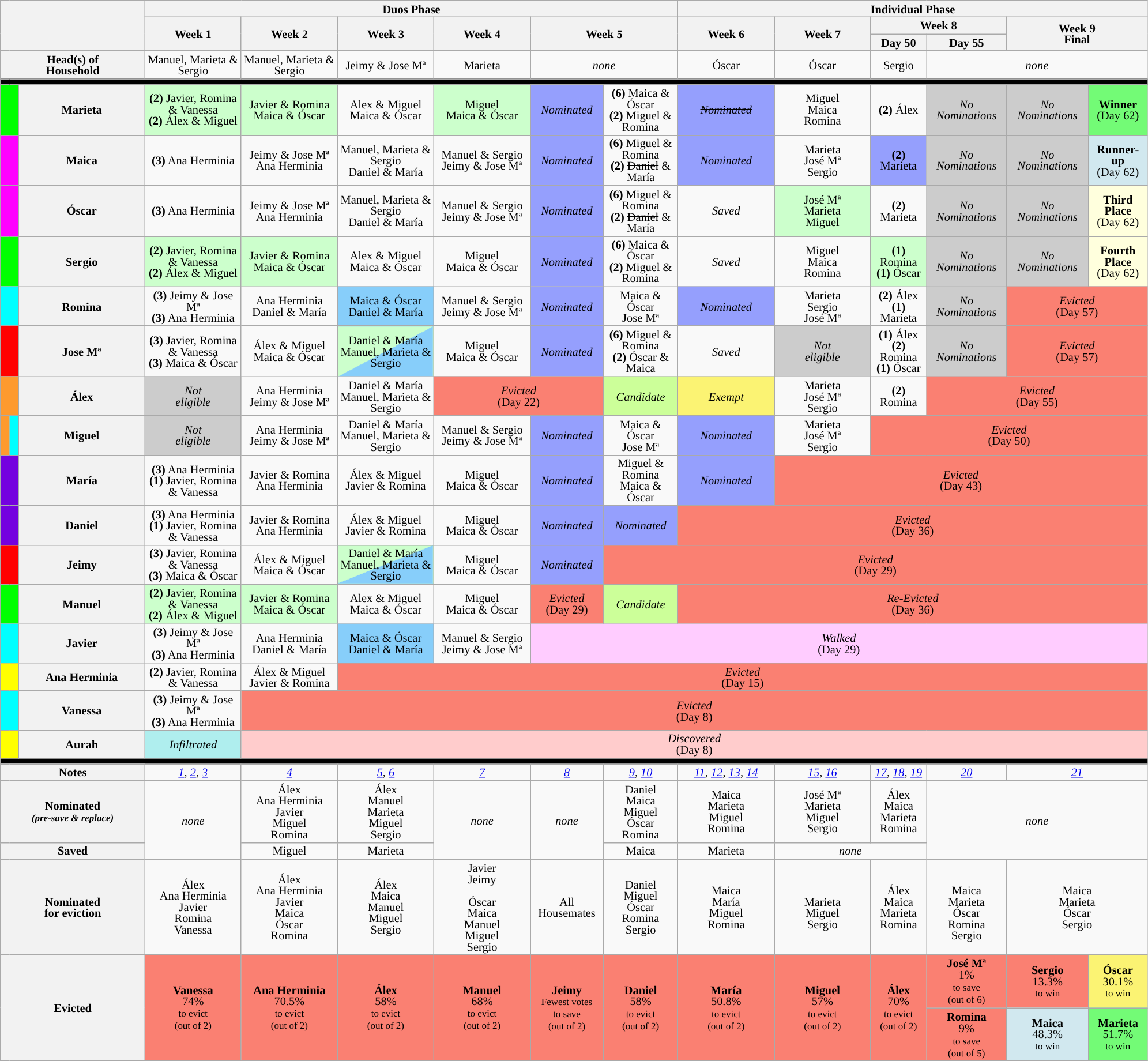<table class="wikitable" style="text-align:center; font-size:85%; width:105%; line-height:13px">
<tr>
<th style="width:9%" colspan="3" rowspan="3"></th>
<th colspan="6">Duos Phase</th>
<th colspan="6">Individual Phase</th>
</tr>
<tr>
<th rowspan="2" style="width:6%">Week 1</th>
<th rowspan="2" style="width:6%">Week 2</th>
<th rowspan="2" style="width:6%">Week 3</th>
<th rowspan="2" style="width:6%">Week 4</th>
<th rowspan="2" style="width:6%" colspan="2">Week 5</th>
<th rowspan="2" style="width:6%">Week 6</th>
<th rowspan="2" style="width:6%">Week 7</th>
<th colspan="2" rowspan="1" style="width:6%">Week 8</th>
<th rowspan="2" style="width:6%" colspan="2">Week 9<br>Final</th>
</tr>
<tr>
<th>Day 50</th>
<th>Day 55</th>
</tr>
<tr>
<th colspan="3">Head(s) of<br>Household</th>
<td>Manuel, Marieta & Sergio</td>
<td>Manuel, Marieta & Sergio</td>
<td>Jeimy & Jose Mª</td>
<td>Marieta</td>
<td colspan="2"><em>none</em></td>
<td>Óscar</td>
<td>Óscar</td>
<td>Sergio</td>
<td colspan="3"><em>none</em></td>
</tr>
<tr>
<th colspan="15" style="background:black"></th>
</tr>
<tr>
<td colspan=2 bgcolor="lime"></td>
<th>Marieta</th>
<td style="background:#cfc"><strong>(2)</strong> Javier, Romina & Vanessa<br><strong>(2)</strong> Álex & Miguel</td>
<td style="background:#cfc">Javier & Romina<br>Maica & Óscar</td>
<td>Alex & Miguel<br>Maica & Óscar</td>
<td style="background:#cfc">Miguel<br>Maica & Óscar</td>
<td style="background:#959FFD"><em>Nominated</em></td>
<td><strong>(6)</strong> Maica & Óscar<br><strong>(2)</strong> Miguel & Romina</td>
<td style="background:#959FFD"><s><em>Nominated</em></s></td>
<td>Miguel<br>Maica<br>Romina</td>
<td><strong>(2)</strong> Álex</td>
<td style="background:#CCCCCC; text-align:center"><em>No<br>Nominations</em></td>
<td style="background:#CCCCCC; text-align:center"><em>No<br>Nominations</em></td>
<td colspan=2 style="background:#73FB76"><strong>Winner</strong><br>(Day 62)</td>
</tr>
<tr>
<td colspan=2 bgcolor="magenta"></td>
<th>Maica</th>
<td><strong>(3)</strong> Ana Herminia</td>
<td>Jeimy & Jose Mª<br>Ana Herminia</td>
<td>Manuel, Marieta & Sergio<br>Daniel & María</td>
<td>Manuel & Sergio<br>Jeimy & Jose Mª</td>
<td style="background:#959FFD"><em>Nominated</em></td>
<td><strong>(6)</strong> Miguel & Romina<br><strong>(2)</strong> <s>Daniel</s> & María</td>
<td style="background:#959FFD"><em>Nominated</em></td>
<td>Marieta<br>José Mª<br>Sergio</td>
<td style="background:#959FFD"><strong>(2)</strong> Marieta</td>
<td style="background:#CCCCCC; text-align:center"><em>No<br>Nominations</em></td>
<td style="background:#CCCCCC; text-align:center"><em>No<br>Nominations</em></td>
<td colspan=2 style="background:#D1E8EF"><strong>Runner-up</strong><br>(Day 62)</td>
</tr>
<tr>
<td colspan=2 bgcolor="magenta"></td>
<th>Óscar</th>
<td><strong>(3)</strong> Ana Herminia</td>
<td>Jeimy & Jose Mª<br>Ana Herminia</td>
<td>Manuel, Marieta & Sergio<br>Daniel & María</td>
<td>Manuel & Sergio<br>Jeimy & Jose Mª</td>
<td style="background:#959FFD"><em>Nominated</em></td>
<td><strong>(6)</strong> Miguel & Romina<br><strong>(2)</strong> <s>Daniel</s> & María</td>
<td><em>Saved</em></td>
<td style="background:#cfc">José Mª<br>Marieta<br>Miguel</td>
<td><strong>(2)</strong> Marieta</td>
<td style="background:#CCCCCC; text-align:center"><em>No<br>Nominations</em></td>
<td style="background:#CCCCCC; text-align:center"><em>No<br>Nominations</em></td>
<td colspan=2 style="background:#ffffdd"><strong>Third Place</strong><br>(Day 62)</td>
</tr>
<tr>
<td colspan=2 bgcolor="lime"></td>
<th>Sergio</th>
<td style="background:#cfc"><strong>(2)</strong> Javier, Romina & Vanessa<br><strong>(2)</strong> Álex & Miguel</td>
<td style="background:#cfc">Javier & Romina<br>Maica & Óscar</td>
<td>Alex & Miguel<br>Maica & Óscar</td>
<td>Miguel<br>Maica & Óscar</td>
<td style="background:#959FFD"><em>Nominated</em></td>
<td><strong>(6)</strong> Maica & Óscar<br><strong>(2)</strong> Miguel & Romina</td>
<td><em>Saved</em></td>
<td>Miguel<br>Maica<br>Romina</td>
<td style="background:#cfc"><strong>(1)</strong> Romina<br><strong>(1)</strong> Óscar</td>
<td style="background:#CCCCCC; text-align:center"><em>No<br>Nominations</em></td>
<td style="background:#CCCCCC; text-align:center"><em>No<br>Nominations</em></td>
<td colspan=2 style="background:#ffffdd"><strong>Fourth Place</strong><br>(Day 62)</td>
</tr>
<tr>
<td colspan=2 bgcolor="cyan"></td>
<th>Romina</th>
<td><strong>(3)</strong> Jeimy & Jose Mª<br><strong>(3)</strong> Ana Herminia</td>
<td>Ana Herminia<br>Daniel & María</td>
<td style="background:#87CEFA">Maica & Óscar<br>Daniel & María</td>
<td>Manuel & Sergio<br>Jeimy & Jose Mª</td>
<td style="background:#959FFD"><em>Nominated</em></td>
<td>Maica & Óscar<br>Jose Mª</td>
<td style="background:#959FFD"><em>Nominated</em></td>
<td>Marieta<br>Sergio<br>José Mª</td>
<td><strong>(2)</strong> Álex<br><strong>(1)</strong> Marieta<br></td>
<td style="background:#CCCCCC; text-align:center"><em>No<br>Nominations</em></td>
<td colspan="2" style="background:#FA8072"><em>Evicted</em><br>(Day 57)</td>
</tr>
<tr>
<td colspan=2 bgcolor="red"></td>
<th>Jose Mª</th>
<td><strong>(3)</strong> Javier, Romina & Vanessa<br><strong>(3)</strong> Maica & Óscar</td>
<td>Álex & Miguel<br>Maica & Óscar</td>
<td style="background-image: linear-gradient(to right bottom, #cfc 50%, #87CEFA 50%);">Daniel & María<br>Manuel, Marieta & Sergio</td>
<td>Miguel<br>Maica & Óscar</td>
<td style="background:#959FFD"><em>Nominated</em></td>
<td><strong>(6)</strong> Miguel & Romina<br><strong>(2)</strong> Óscar & Maica</td>
<td><em>Saved</em></td>
<td style="background:#CCC"><em>Not<br>eligible</em></td>
<td><strong>(1)</strong> Álex<br><strong>(2)</strong> Romina<br><strong>(1)</strong> Óscar</td>
<td style="background:#CCCCCC; text-align:center"><em>No<br>Nominations</em></td>
<td colspan="2" style="background:#FA8072"><em>Evicted</em><br>(Day 57)</td>
</tr>
<tr>
<td colspan=2 bgcolor="#FE9A2E"></td>
<th>Álex</th>
<td style="background:#CCC"><em>Not<br>eligible</em></td>
<td>Ana Herminia<br>Jeimy & Jose Mª</td>
<td>Daniel & María<br>Manuel, Marieta & Sergio</td>
<td colspan="2" style="background:#FA8072"><em>Evicted</em><br>(Day 22)</td>
<td style="background:rgb(204, 255, 153)"><em>Candidate</em></td>
<td style="background:#FBF373"><em>Exempt</em></td>
<td>Marieta<br>José Mª<br>Sergio</td>
<td><strong>(2)</strong> Romina</td>
<td colspan="3" style="background:#FA8072"><em>Evicted</em><br>(Day 55)</td>
</tr>
<tr>
<td bgcolor="#FE9A2E"></td>
<td bgcolor="cyan"></td>
<th>Miguel</th>
<td style="background:#CCC"><em>Not<br>eligible</em></td>
<td>Ana Herminia<br>Jeimy & Jose Mª</td>
<td>Daniel & María<br>Manuel, Marieta & Sergio</td>
<td>Manuel & Sergio<br>Jeimy & Jose Mª</td>
<td style="background:#959FFD"><em>Nominated</em></td>
<td>Maica & Óscar<br>Jose Mª</td>
<td style="background:#959FFD"><em>Nominated</em></td>
<td>Marieta<br>José Mª<br>Sergio</td>
<td colspan="4" style="background:#FA8072"><em>Evicted</em><br>(Day 50)</td>
</tr>
<tr>
<td colspan=2 bgcolor="#7401DF"></td>
<th>María</th>
<td><strong>(3)</strong> Ana Herminia<br> <strong>(1)</strong> Javier, Romina & Vanessa</td>
<td>Javier & Romina<br>Ana Herminia</td>
<td>Álex & Miguel<br>Javier & Romina</td>
<td>Miguel<br>Maica & Óscar</td>
<td style="background:#959FFD"><em>Nominated</em></td>
<td>Miguel & Romina<br>Maica & Óscar</td>
<td style="background:#959FFD"><em>Nominated</em></td>
<td colspan="5" style="background:#FA8072"><em>Evicted</em><br>(Day 43)</td>
</tr>
<tr>
<td colspan=2 bgcolor="#7401DF"></td>
<th>Daniel</th>
<td><strong>(3)</strong> Ana Herminia<br> <strong>(1)</strong> Javier, Romina & Vanessa</td>
<td>Javier & Romina<br>Ana Herminia</td>
<td>Álex & Miguel<br>Javier & Romina</td>
<td>Miguel<br>Maica & Óscar</td>
<td style="background:#959FFD"><em>Nominated</em></td>
<td style="background:#959FFD"><em>Nominated</em></td>
<td colspan="6" style="background:#FA8072"><em>Evicted</em><br>(Day 36)</td>
</tr>
<tr>
<td colspan=2 bgcolor="red"></td>
<th>Jeimy</th>
<td><strong>(3)</strong> Javier, Romina & Vanessa<br><strong>(3)</strong> Maica & Óscar</td>
<td>Álex & Miguel<br>Maica & Óscar</td>
<td style="background-image: linear-gradient(to right bottom, #cfc 50%, #87CEFA 50%);">Daniel & María<br>Manuel, Marieta & Sergio</td>
<td>Miguel<br>Maica & Óscar</td>
<td style="background:#959FFD"><em>Nominated</em></td>
<td colspan="7" style="background:#FA8072"><em>Evicted</em><br>(Day 29)</td>
</tr>
<tr>
<td colspan=2 bgcolor="lime"></td>
<th>Manuel</th>
<td style="background:#cfc"><strong>(2)</strong> Javier, Romina & Vanessa<br><strong>(2)</strong> Álex & Miguel</td>
<td style="background:#cfc">Javier & Romina<br>Maica & Óscar</td>
<td>Alex & Miguel<br>Maica & Óscar</td>
<td>Miguel<br>Maica & Óscar</td>
<td colspan="1" style="background:#FA8072"><em>Evicted</em><br>(Day 29)</td>
<td style="background:rgb(204, 255, 153)"><em>Candidate</em></td>
<td colspan="6" style="background:#FA8072"><em>Re-Evicted</em><br>(Day 36)</td>
</tr>
<tr>
<td colspan=2 bgcolor="cyan"></td>
<th>Javier</th>
<td><strong>(3)</strong> Jeimy & Jose Mª<br><strong>(3)</strong> Ana Herminia</td>
<td>Ana Herminia<br>Daniel & María</td>
<td style="background:#87CEFA">Maica & Óscar<br>Daniel & María</td>
<td>Manuel & Sergio<br>Jeimy & Jose Mª</td>
<td colspan="8" style="background:#fcf"><em>Walked</em><br>(Day 29)</td>
</tr>
<tr>
<td colspan=2 bgcolor="yellow"></td>
<th>Ana Herminia</th>
<td><strong>(2)</strong> Javier, Romina & Vanessa</td>
<td>Álex & Miguel<br>Javier & Romina</td>
<td colspan="10" style="background:#FA8072"><em>Evicted</em><br>(Day 15)</td>
</tr>
<tr>
<td colspan=2 bgcolor="cyan"></td>
<th>Vanessa</th>
<td><strong>(3)</strong> Jeimy & Jose Mª<br><strong>(3)</strong> Ana Herminia</td>
<td colspan="11" style="background:#FA8072"><em>Evicted</em><br>(Day 8)</td>
</tr>
<tr>
<td colspan=2 bgcolor="yellow"></td>
<th>Aurah</th>
<td style="background:#AFEEEE; text-align:center"><em>Infiltrated</em></td>
<td colspan="11" style="background:#ffcccc;"><em>Discovered</em><br> (Day 8)</td>
</tr>
<tr>
<th colspan="15" style="background:black"></th>
</tr>
<tr>
<th colspan="3">Notes</th>
<td><em><a href='#'>1</a></em>, <em><a href='#'>2</a></em>, <em><a href='#'>3</a></em></td>
<td><em><a href='#'>4</a></em></td>
<td><em><a href='#'>5</a></em>, <em><a href='#'>6</a></em></td>
<td><em><a href='#'>7</a></em></td>
<td><em><a href='#'>8</a></em></td>
<td><em><a href='#'>9</a></em>, <em><a href='#'>10</a></em></td>
<td><em><a href='#'>11</a></em>, <em><a href='#'>12</a></em>, <em><a href='#'>13</a></em>, <em><a href='#'>14</a></em></td>
<td><em><a href='#'>15</a></em>, <em><a href='#'>16</a></em></td>
<td><em><a href='#'>17</a></em>, <em><a href='#'>18</a></em>, <em><a href='#'>19</a></em></td>
<td><em><a href='#'>20</a></em></td>
<td colspan="2"><em><a href='#'>21</a></em></td>
</tr>
<tr>
<th colspan="3">Nominated<br><small><em>(pre-save & replace)</em></small></th>
<td rowspan="2"><em>none</em></td>
<td>Álex<br>Ana Herminia<br>Javier<br>Miguel<br>Romina</td>
<td>Álex<br>Manuel<br>Marieta<br>Miguel<br>Sergio</td>
<td rowspan="2"><em>none</em></td>
<td rowspan="2"><em>none</em></td>
<td>Daniel<br>Maica<br>Miguel<br>Óscar<br>Romina</td>
<td>Maica<br>Marieta<br>Miguel<br>Romina</td>
<td>José Mª<br>Marieta<br>Miguel<br>Sergio</td>
<td>Álex<br>Maica<br>Marieta<br>Romina</td>
<td rowspan="2" colspan="3"><em>none</em></td>
</tr>
<tr>
<th colspan="3">Saved</th>
<td>Miguel</td>
<td>Marieta</td>
<td>Maica</td>
<td>Marieta</td>
<td colspan="2"><em>none</em></td>
</tr>
<tr>
<th colspan="3">Nominated<br>for eviction</th>
<td>Álex<br>Ana Herminia<br>Javier<br>Romina<br>Vanessa</td>
<td>Álex<br>Ana Herminia<br>Javier<br>Maica<br>Óscar<br>Romina</td>
<td>Álex<br>Maica<br>Manuel<br>Miguel<br>Sergio</td>
<td>Javier<br>Jeimy<br><br>Óscar<br>Maica<br>Manuel<br>Miguel<br>Sergio</td>
<td>All<br>Housemates</td>
<td>Daniel<br>Miguel<br>Óscar<br>Romina<br>Sergio</td>
<td>Maica<br>María<br>Miguel<br>Romina</td>
<td><br>Marieta<br>Miguel<br>Sergio</td>
<td>Álex<br>Maica<br>Marieta<br>Romina</td>
<td><br>Maica<br>Marieta<br>Óscar<br>Romina<br>Sergio</td>
<td colspan="2">Maica<br>Marieta<br>Óscar<br>Sergio</td>
</tr>
<tr>
<th colspan="3" rowspan="2">Evicted</th>
<td rowspan="2" style="background:#FA8072"><strong>Vanessa</strong><br>74%<br><small>to evict<br>(out of 2)</small></td>
<td rowspan="2" style="background:#FA8072"><strong>Ana Herminia</strong><br>70.5%<br><small>to evict<br>(out of 2)</small></td>
<td rowspan="2" style="background:#FA8072"><strong>Álex</strong><br>58%<br><small>to evict<br>(out of 2)</small></td>
<td rowspan="2" style="background:#FA8072"><strong>Manuel</strong><br>68%<br><small>to evict<br>(out of 2)</small></td>
<td rowspan="2" style="background:#FA8072"><strong>Jeimy</strong><br><small>Fewest votes<br>to save<br>(out of 2)</small></td>
<td rowspan="2" style="background:#FA8072"><strong>Daniel</strong><br>58%<small><br>to evict<br>(out of 2)</small></td>
<td rowspan="2" style="background:#FA8072"><strong>María</strong><br>50.8%<small><br>to evict<br>(out of 2)</small></td>
<td rowspan="2" style="background:#FA8072"><strong>Miguel</strong><br>57%<small><br>to evict<br>(out of 2)</small></td>
<td rowspan="2" style="background:#FA8072"><strong>Álex</strong><br>70%<small><br>to evict<br>(out of 2)</small></td>
<td style="background:#FA8072"><strong>José Mª</strong><br>1%<small><br>to save<br>(out of 6)</small></td>
<td style="background:#FA8072"><strong>Sergio</strong><br>13.3%<br><small>to win<br></small></td>
<td style="background:#FBF373"><strong>Óscar</strong><br>30.1%<br><small>to win<br></small></td>
</tr>
<tr>
<td style="background:#FA8072"><strong>Romina</strong><br>9%<small><br>to save<br>(out of 5)</small></td>
<td style="background:#D1E8EF"><strong>Maica</strong><br>48.3%<br><small>to win<br></small></td>
<td style="background:#73FB76"><strong>Marieta</strong><br>51.7%<br><small>to win<br></small></td>
</tr>
</table>
